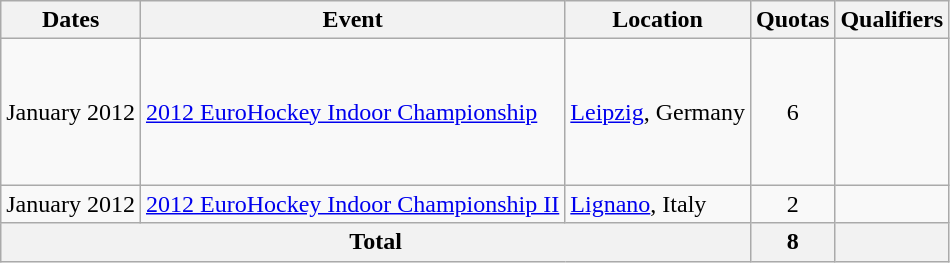<table class="wikitable">
<tr>
<th>Dates</th>
<th>Event</th>
<th>Location</th>
<th>Quotas</th>
<th>Qualifiers</th>
</tr>
<tr>
<td>January 2012</td>
<td><a href='#'>2012 EuroHockey Indoor Championship</a></td>
<td><a href='#'>Leipzig</a>, Germany</td>
<td align=center>6</td>
<td><br><br><br><br><br></td>
</tr>
<tr>
<td>January 2012</td>
<td><a href='#'>2012 EuroHockey Indoor Championship II</a></td>
<td><a href='#'>Lignano</a>, Italy</td>
<td align=center>2</td>
<td><br></td>
</tr>
<tr>
<th colspan=3>Total</th>
<th>8</th>
<th></th>
</tr>
</table>
